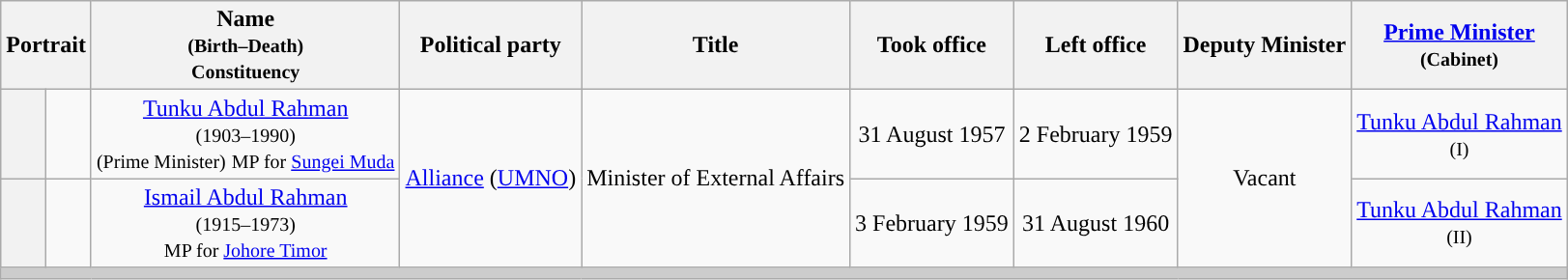<table class="wikitable sortable" style="text-align:center;">
<tr>
<th colspan="2">Portrait</th>
<th>Name<small><br>(Birth–Death)</small><small><br>Constituency</small></th>
<th>Political party</th>
<th>Title</th>
<th>Took office</th>
<th>Left office</th>
<th>Deputy Minister</th>
<th><a href='#'>Prime Minister</a><br><small>(Cabinet)</small></th>
</tr>
<tr>
<th style="background:"></th>
<td></td>
<td><a href='#'>Tunku Abdul Rahman</a> <br><small>(1903–1990)<br>(Prime Minister)</small> <small>MP for <a href='#'>Sungei Muda</a></small></td>
<td rowspan="2"><a href='#'>Alliance</a> (<a href='#'>UMNO</a>)</td>
<td rowspan="2">Minister of External Affairs</td>
<td>31 August 1957</td>
<td>2 February 1959</td>
<td rowspan="2">Vacant</td>
<td><a href='#'>Tunku Abdul Rahman</a><br><small>(I)</small></td>
</tr>
<tr>
<th style="background:"></th>
<td></td>
<td><a href='#'>Ismail Abdul Rahman</a><br><small>(1915–1973)</small><br><small>MP for <a href='#'>Johore Timor</a></small></td>
<td>3 February 1959</td>
<td>31 August 1960</td>
<td><a href='#'>Tunku Abdul Rahman</a><br><small>(II)</small></td>
</tr>
<tr>
<td colspan="9" bgcolor="cccccc"></td>
</tr>
</table>
